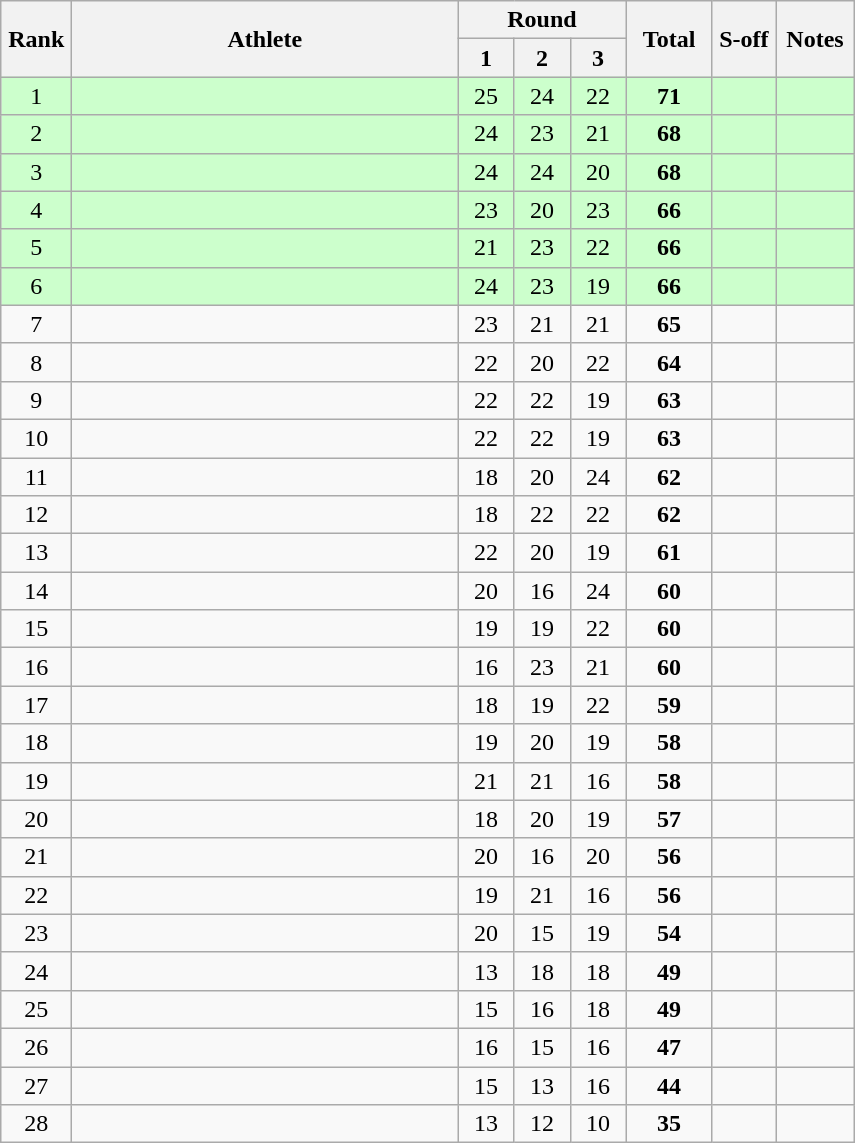<table class="wikitable" style="text-align:center">
<tr>
<th rowspan=2 width=40>Rank</th>
<th rowspan=2 width=250>Athlete</th>
<th colspan=3>Round</th>
<th rowspan=2 width=50>Total</th>
<th rowspan=2 width=35>S-off</th>
<th rowspan=2 width=45>Notes</th>
</tr>
<tr>
<th width=30>1</th>
<th width=30>2</th>
<th width=30>3</th>
</tr>
<tr bgcolor=ccffcc>
<td>1</td>
<td align=left></td>
<td>25</td>
<td>24</td>
<td>22</td>
<td><strong>71</strong></td>
<td></td>
<td></td>
</tr>
<tr bgcolor=ccffcc>
<td>2</td>
<td align=left></td>
<td>24</td>
<td>23</td>
<td>21</td>
<td><strong>68</strong></td>
<td></td>
<td></td>
</tr>
<tr bgcolor=ccffcc>
<td>3</td>
<td align=left></td>
<td>24</td>
<td>24</td>
<td>20</td>
<td><strong>68</strong></td>
<td></td>
<td></td>
</tr>
<tr bgcolor=ccffcc>
<td>4</td>
<td align=left></td>
<td>23</td>
<td>20</td>
<td>23</td>
<td><strong>66</strong></td>
<td></td>
<td></td>
</tr>
<tr bgcolor=ccffcc>
<td>5</td>
<td align=left></td>
<td>21</td>
<td>23</td>
<td>22</td>
<td><strong>66</strong></td>
<td></td>
<td></td>
</tr>
<tr bgcolor=ccffcc>
<td>6</td>
<td align=left></td>
<td>24</td>
<td>23</td>
<td>19</td>
<td><strong>66</strong></td>
<td></td>
<td></td>
</tr>
<tr>
<td>7</td>
<td align=left></td>
<td>23</td>
<td>21</td>
<td>21</td>
<td><strong>65</strong></td>
<td></td>
<td></td>
</tr>
<tr>
<td>8</td>
<td align=left></td>
<td>22</td>
<td>20</td>
<td>22</td>
<td><strong>64</strong></td>
<td></td>
<td></td>
</tr>
<tr>
<td>9</td>
<td align=left></td>
<td>22</td>
<td>22</td>
<td>19</td>
<td><strong>63</strong></td>
<td></td>
<td></td>
</tr>
<tr>
<td>10</td>
<td align=left></td>
<td>22</td>
<td>22</td>
<td>19</td>
<td><strong>63</strong></td>
<td></td>
<td></td>
</tr>
<tr>
<td>11</td>
<td align=left></td>
<td>18</td>
<td>20</td>
<td>24</td>
<td><strong>62</strong></td>
<td></td>
<td></td>
</tr>
<tr>
<td>12</td>
<td align=left></td>
<td>18</td>
<td>22</td>
<td>22</td>
<td><strong>62</strong></td>
<td></td>
<td></td>
</tr>
<tr>
<td>13</td>
<td align=left></td>
<td>22</td>
<td>20</td>
<td>19</td>
<td><strong>61</strong></td>
<td></td>
<td></td>
</tr>
<tr>
<td>14</td>
<td align=left></td>
<td>20</td>
<td>16</td>
<td>24</td>
<td><strong>60</strong></td>
<td></td>
<td></td>
</tr>
<tr>
<td>15</td>
<td align=left></td>
<td>19</td>
<td>19</td>
<td>22</td>
<td><strong>60</strong></td>
<td></td>
<td></td>
</tr>
<tr>
<td>16</td>
<td align=left></td>
<td>16</td>
<td>23</td>
<td>21</td>
<td><strong>60</strong></td>
<td></td>
<td></td>
</tr>
<tr>
<td>17</td>
<td align=left></td>
<td>18</td>
<td>19</td>
<td>22</td>
<td><strong>59</strong></td>
<td></td>
<td></td>
</tr>
<tr>
<td>18</td>
<td align=left></td>
<td>19</td>
<td>20</td>
<td>19</td>
<td><strong>58</strong></td>
<td></td>
<td></td>
</tr>
<tr>
<td>19</td>
<td align=left></td>
<td>21</td>
<td>21</td>
<td>16</td>
<td><strong>58</strong></td>
<td></td>
<td></td>
</tr>
<tr>
<td>20</td>
<td align=left></td>
<td>18</td>
<td>20</td>
<td>19</td>
<td><strong>57</strong></td>
<td></td>
<td></td>
</tr>
<tr>
<td>21</td>
<td align=left></td>
<td>20</td>
<td>16</td>
<td>20</td>
<td><strong>56</strong></td>
<td></td>
<td></td>
</tr>
<tr>
<td>22</td>
<td align=left></td>
<td>19</td>
<td>21</td>
<td>16</td>
<td><strong>56</strong></td>
<td></td>
<td></td>
</tr>
<tr>
<td>23</td>
<td align=left></td>
<td>20</td>
<td>15</td>
<td>19</td>
<td><strong>54</strong></td>
<td></td>
<td></td>
</tr>
<tr>
<td>24</td>
<td align=left></td>
<td>13</td>
<td>18</td>
<td>18</td>
<td><strong>49</strong></td>
<td></td>
<td></td>
</tr>
<tr>
<td>25</td>
<td align=left></td>
<td>15</td>
<td>16</td>
<td>18</td>
<td><strong>49</strong></td>
<td></td>
<td></td>
</tr>
<tr>
<td>26</td>
<td align=left></td>
<td>16</td>
<td>15</td>
<td>16</td>
<td><strong>47</strong></td>
<td></td>
<td></td>
</tr>
<tr>
<td>27</td>
<td align=left></td>
<td>15</td>
<td>13</td>
<td>16</td>
<td><strong>44</strong></td>
<td></td>
<td></td>
</tr>
<tr>
<td>28</td>
<td align=left></td>
<td>13</td>
<td>12</td>
<td>10</td>
<td><strong>35</strong></td>
<td></td>
<td></td>
</tr>
</table>
